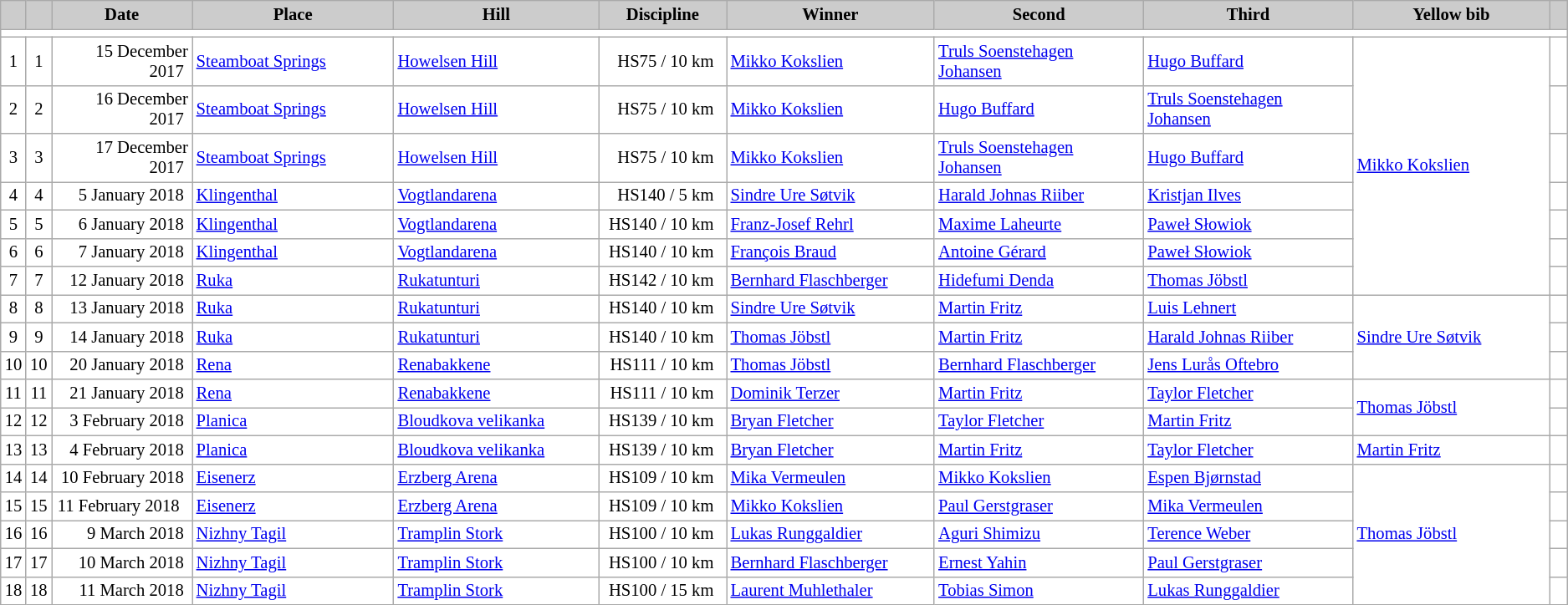<table class="wikitable plainrowheaders" style="background:#fff; font-size:86%; line-height:16px; border:grey solid 1px; border-collapse:collapse;">
<tr style="background:#ccc; text-align:center;">
<th scope="col" style="background:#ccc; width=20 px;"></th>
<th scope="col" style="background:#ccc; width=30 px;"></th>
<th scope="col" style="background:#ccc; width:120px;">Date</th>
<th scope="col" style="background:#ccc; width:180px;">Place</th>
<th scope="col" style="background:#ccc; width:180px;">Hill</th>
<th scope="col" style="background:#ccc; width:106px;">Discipline</th>
<th scope="col" style="background:#ccc; width:185px;">Winner</th>
<th scope="col" style="background:#ccc; width:185px;">Second</th>
<th scope="col" style="background:#ccc; width:185px;">Third</th>
<th scope="col" style="background:#ccc; width:180px;">Yellow bib</th>
<th scope="col" style="background:#ccc; width:10px;"></th>
</tr>
<tr>
<td colspan=11></td>
</tr>
<tr>
<td align=center>1</td>
<td align=center>1</td>
<td align=right>15 December 2017 </td>
<td> <a href='#'>Steamboat Springs</a></td>
<td><a href='#'>Howelsen Hill</a></td>
<td align=right>HS75 / 10 km  </td>
<td> <a href='#'>Mikko Kokslien</a></td>
<td> <a href='#'>Truls Soenstehagen Johansen</a></td>
<td> <a href='#'>Hugo Buffard</a></td>
<td rowspan=7> <a href='#'>Mikko Kokslien</a></td>
<td></td>
</tr>
<tr>
<td align=center>2</td>
<td align=center>2</td>
<td align=right>16 December 2017 </td>
<td> <a href='#'>Steamboat Springs</a></td>
<td><a href='#'>Howelsen Hill</a></td>
<td align=right>HS75 / 10 km  </td>
<td> <a href='#'>Mikko Kokslien</a></td>
<td> <a href='#'>Hugo Buffard</a></td>
<td> <a href='#'>Truls Soenstehagen Johansen</a></td>
<td></td>
</tr>
<tr>
<td align=center>3</td>
<td align=center>3</td>
<td align=right>17 December 2017 </td>
<td> <a href='#'>Steamboat Springs</a></td>
<td><a href='#'>Howelsen Hill</a></td>
<td align=right>HS75 / 10 km  </td>
<td> <a href='#'>Mikko Kokslien</a></td>
<td> <a href='#'>Truls Soenstehagen Johansen</a></td>
<td> <a href='#'>Hugo Buffard</a></td>
<td></td>
</tr>
<tr>
<td align=center>4</td>
<td align=center>4</td>
<td align=right>5 January 2018 </td>
<td> <a href='#'>Klingenthal</a></td>
<td><a href='#'>Vogtlandarena</a></td>
<td align=right>HS140 / 5 km  </td>
<td> <a href='#'>Sindre Ure Søtvik</a></td>
<td> <a href='#'>Harald Johnas Riiber</a></td>
<td> <a href='#'>Kristjan Ilves</a></td>
<td></td>
</tr>
<tr>
<td align=center>5</td>
<td align=center>5</td>
<td align=right>6 January 2018 </td>
<td> <a href='#'>Klingenthal</a></td>
<td><a href='#'>Vogtlandarena</a></td>
<td align=right>HS140 / 10 km  </td>
<td> <a href='#'>Franz-Josef Rehrl</a></td>
<td> <a href='#'>Maxime Laheurte</a></td>
<td> <a href='#'>Paweł Słowiok</a></td>
<td></td>
</tr>
<tr>
<td align=center>6</td>
<td align=center>6</td>
<td align=right>7 January 2018 </td>
<td> <a href='#'>Klingenthal</a></td>
<td><a href='#'>Vogtlandarena</a></td>
<td align=right>HS140 / 10 km  </td>
<td> <a href='#'>François Braud</a></td>
<td> <a href='#'>Antoine Gérard</a></td>
<td> <a href='#'>Paweł Słowiok</a></td>
<td></td>
</tr>
<tr>
<td align=center>7</td>
<td align=center>7</td>
<td align=right>12 January 2018 </td>
<td> <a href='#'>Ruka</a></td>
<td><a href='#'>Rukatunturi</a></td>
<td align=right>HS142 / 10 km  </td>
<td> <a href='#'>Bernhard Flaschberger</a></td>
<td> <a href='#'>Hidefumi Denda</a></td>
<td> <a href='#'>Thomas Jöbstl</a></td>
<td></td>
</tr>
<tr>
<td align=center>8</td>
<td align=center>8</td>
<td align=right>13 January 2018 </td>
<td> <a href='#'>Ruka</a></td>
<td><a href='#'>Rukatunturi</a></td>
<td align=right>HS140 / 10 km  </td>
<td> <a href='#'>Sindre Ure Søtvik</a></td>
<td> <a href='#'>Martin Fritz</a></td>
<td> <a href='#'>Luis Lehnert</a></td>
<td rowspan=3> <a href='#'>Sindre Ure Søtvik</a></td>
<td></td>
</tr>
<tr>
<td align=center>9</td>
<td align=center>9</td>
<td align=right>14 January 2018 </td>
<td> <a href='#'>Ruka</a></td>
<td><a href='#'>Rukatunturi</a></td>
<td align=right>HS140 / 10 km  </td>
<td> <a href='#'>Thomas Jöbstl</a></td>
<td> <a href='#'>Martin Fritz</a></td>
<td> <a href='#'>Harald Johnas Riiber</a></td>
<td></td>
</tr>
<tr>
<td align=center>10</td>
<td align=center>10</td>
<td align=right>20 January 2018 </td>
<td> <a href='#'>Rena</a></td>
<td><a href='#'>Renabakkene</a></td>
<td align=right>HS111 / 10 km  </td>
<td> <a href='#'>Thomas Jöbstl</a></td>
<td> <a href='#'>Bernhard Flaschberger</a></td>
<td> <a href='#'>Jens Lurås Oftebro</a></td>
<td></td>
</tr>
<tr>
<td align=center>11</td>
<td align=center>11</td>
<td align=right>21 January 2018 </td>
<td> <a href='#'>Rena</a></td>
<td><a href='#'>Renabakkene</a></td>
<td align=right>HS111 / 10 km  </td>
<td> <a href='#'>Dominik Terzer</a></td>
<td> <a href='#'>Martin Fritz</a></td>
<td> <a href='#'>Taylor Fletcher</a></td>
<td rowspan=2> <a href='#'>Thomas Jöbstl</a></td>
<td></td>
</tr>
<tr>
<td align=center>12</td>
<td align=center>12</td>
<td align=right>3 February 2018 </td>
<td> <a href='#'>Planica</a></td>
<td><a href='#'>Bloudkova velikanka</a></td>
<td align=right>HS139 / 10 km  </td>
<td> <a href='#'>Bryan Fletcher</a></td>
<td> <a href='#'>Taylor Fletcher</a></td>
<td> <a href='#'>Martin Fritz</a></td>
<td></td>
</tr>
<tr>
<td align=center>13</td>
<td align=center>13</td>
<td align=right>4 February 2018 </td>
<td> <a href='#'>Planica</a></td>
<td><a href='#'>Bloudkova velikanka</a></td>
<td align=right>HS139 / 10 km  </td>
<td> <a href='#'>Bryan Fletcher</a></td>
<td> <a href='#'>Martin Fritz</a></td>
<td> <a href='#'>Taylor Fletcher</a></td>
<td> <a href='#'>Martin Fritz</a></td>
<td></td>
</tr>
<tr>
<td align=center>14</td>
<td align=center>14</td>
<td align=right>10 February 2018 </td>
<td> <a href='#'>Eisenerz</a></td>
<td><a href='#'>Erzberg Arena</a></td>
<td align=right>HS109 / 10 km  </td>
<td> <a href='#'>Mika Vermeulen</a></td>
<td> <a href='#'>Mikko Kokslien</a></td>
<td> <a href='#'>Espen Bjørnstad</a></td>
<td rowspan=5> <a href='#'>Thomas Jöbstl</a></td>
<td></td>
</tr>
<tr>
<td align=center>15</td>
<td align=center>15</td>
<td align=right>11 February 2018  </td>
<td> <a href='#'>Eisenerz</a></td>
<td><a href='#'>Erzberg Arena</a></td>
<td align=right>HS109 / 10 km  </td>
<td> <a href='#'>Mikko Kokslien</a></td>
<td> <a href='#'>Paul Gerstgraser</a></td>
<td> <a href='#'>Mika Vermeulen</a></td>
<td></td>
</tr>
<tr>
<td align=center>16</td>
<td align=center>16</td>
<td align=right>9 March 2018 </td>
<td> <a href='#'>Nizhny Tagil</a></td>
<td><a href='#'>Tramplin Stork</a></td>
<td align=right>HS100 / 10 km  </td>
<td> <a href='#'>Lukas Runggaldier</a></td>
<td> <a href='#'>Aguri Shimizu</a></td>
<td> <a href='#'>Terence Weber</a></td>
<td></td>
</tr>
<tr>
<td align=center>17</td>
<td align=center>17</td>
<td align=right>10 March 2018 </td>
<td> <a href='#'>Nizhny Tagil</a></td>
<td><a href='#'>Tramplin Stork</a></td>
<td align=right>HS100 / 10 km  </td>
<td> <a href='#'>Bernhard Flaschberger</a></td>
<td> <a href='#'>Ernest Yahin</a></td>
<td> <a href='#'>Paul Gerstgraser</a></td>
<td></td>
</tr>
<tr>
<td align=center>18</td>
<td align=center>18</td>
<td align=right>11 March 2018 </td>
<td> <a href='#'>Nizhny Tagil</a></td>
<td><a href='#'>Tramplin Stork</a></td>
<td align=right>HS100 / 15 km  </td>
<td> <a href='#'>Laurent Muhlethaler</a></td>
<td> <a href='#'>Tobias Simon</a></td>
<td> <a href='#'>Lukas Runggaldier</a></td>
<td></td>
</tr>
</table>
